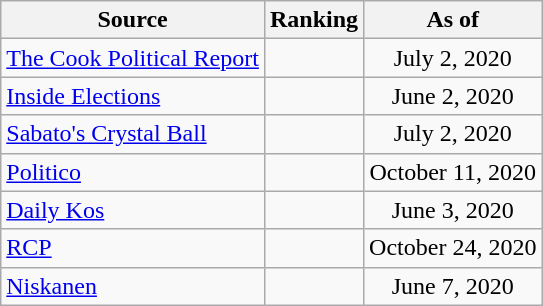<table class="wikitable" style="text-align:center">
<tr>
<th>Source</th>
<th>Ranking</th>
<th>As of</th>
</tr>
<tr>
<td align=left><a href='#'>The Cook Political Report</a></td>
<td></td>
<td>July 2, 2020</td>
</tr>
<tr>
<td align=left><a href='#'>Inside Elections</a></td>
<td></td>
<td>June 2, 2020</td>
</tr>
<tr>
<td align=left><a href='#'>Sabato's Crystal Ball</a></td>
<td></td>
<td>July 2, 2020</td>
</tr>
<tr>
<td align="left"><a href='#'>Politico</a></td>
<td></td>
<td>October 11, 2020</td>
</tr>
<tr>
<td align="left"><a href='#'>Daily Kos</a></td>
<td></td>
<td>June 3, 2020</td>
</tr>
<tr>
<td align="left"><a href='#'>RCP</a></td>
<td></td>
<td>October 24, 2020</td>
</tr>
<tr>
<td align="left"><a href='#'>Niskanen</a></td>
<td></td>
<td>June 7, 2020</td>
</tr>
</table>
